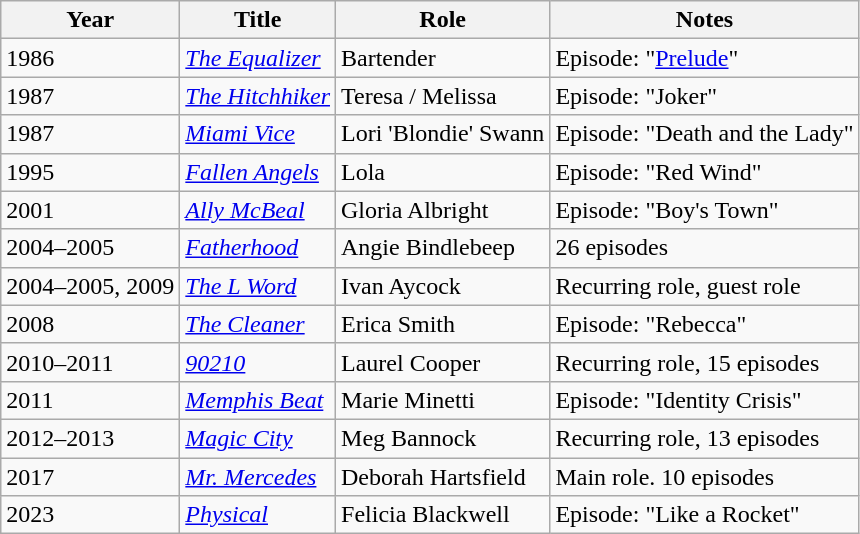<table class="wikitable sortable">
<tr>
<th>Year</th>
<th>Title</th>
<th>Role</th>
<th class="unsortable">Notes</th>
</tr>
<tr>
<td>1986</td>
<td><em><a href='#'>The Equalizer</a></em></td>
<td>Bartender</td>
<td>Episode: "<a href='#'>Prelude</a>"</td>
</tr>
<tr>
<td>1987</td>
<td><em><a href='#'>The Hitchhiker</a></em></td>
<td>Teresa / Melissa</td>
<td>Episode: "Joker"</td>
</tr>
<tr>
<td>1987</td>
<td><em><a href='#'>Miami Vice</a></em></td>
<td>Lori 'Blondie' Swann</td>
<td>Episode: "Death and the Lady"</td>
</tr>
<tr>
<td>1995</td>
<td><em><a href='#'>Fallen Angels</a></em></td>
<td>Lola</td>
<td>Episode: "Red Wind"</td>
</tr>
<tr>
<td>2001</td>
<td><em><a href='#'>Ally McBeal</a></em></td>
<td>Gloria Albright</td>
<td>Episode: "Boy's Town"</td>
</tr>
<tr>
<td>2004–2005</td>
<td><em><a href='#'>Fatherhood</a></em></td>
<td>Angie Bindlebeep</td>
<td>26 episodes</td>
</tr>
<tr>
<td>2004–2005, 2009</td>
<td><em><a href='#'>The L Word</a></em></td>
<td>Ivan Aycock</td>
<td>Recurring role, guest role</td>
</tr>
<tr>
<td>2008</td>
<td><em><a href='#'>The Cleaner</a></em></td>
<td>Erica Smith</td>
<td>Episode: "Rebecca"</td>
</tr>
<tr>
<td>2010–2011</td>
<td><em><a href='#'>90210</a></em></td>
<td>Laurel Cooper</td>
<td>Recurring role, 15 episodes</td>
</tr>
<tr>
<td>2011</td>
<td><em><a href='#'>Memphis Beat</a></em></td>
<td>Marie Minetti</td>
<td>Episode: "Identity Crisis"</td>
</tr>
<tr>
<td>2012–2013</td>
<td><em><a href='#'>Magic City</a></em></td>
<td>Meg Bannock</td>
<td>Recurring role, 13 episodes</td>
</tr>
<tr>
<td>2017</td>
<td><em><a href='#'>Mr. Mercedes</a></em></td>
<td>Deborah Hartsfield</td>
<td>Main role. 10 episodes</td>
</tr>
<tr>
<td>2023</td>
<td><em><a href='#'>Physical</a></em></td>
<td>Felicia Blackwell</td>
<td>Episode: "Like a Rocket"</td>
</tr>
</table>
